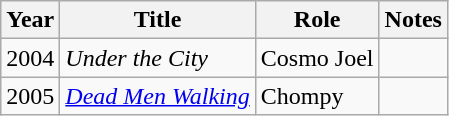<table class="wikitable">
<tr>
<th>Year</th>
<th>Title</th>
<th>Role</th>
<th>Notes</th>
</tr>
<tr>
<td>2004</td>
<td><em>Under the City</em></td>
<td>Cosmo Joel</td>
<td></td>
</tr>
<tr>
<td>2005</td>
<td><a href='#'><em>Dead Men Walking</em></a></td>
<td>Chompy</td>
<td></td>
</tr>
</table>
